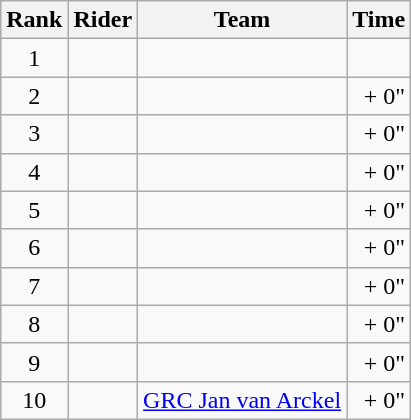<table class="wikitable">
<tr>
<th>Rank</th>
<th>Rider</th>
<th>Team</th>
<th>Time</th>
</tr>
<tr>
<td align=center>1</td>
<td></td>
<td></td>
<td align="right"></td>
</tr>
<tr>
<td align=center>2</td>
<td></td>
<td></td>
<td align=right>+ 0"</td>
</tr>
<tr>
<td align=center>3</td>
<td></td>
<td></td>
<td align=right>+ 0"</td>
</tr>
<tr>
<td align=center>4</td>
<td></td>
<td></td>
<td align=right>+ 0"</td>
</tr>
<tr>
<td align=center>5</td>
<td></td>
<td></td>
<td align=right>+ 0"</td>
</tr>
<tr>
<td align=center>6</td>
<td></td>
<td></td>
<td align=right>+ 0"</td>
</tr>
<tr>
<td align=center>7</td>
<td></td>
<td></td>
<td align=right>+ 0"</td>
</tr>
<tr>
<td align=center>8</td>
<td></td>
<td></td>
<td align=right>+ 0"</td>
</tr>
<tr>
<td align=center>9</td>
<td></td>
<td></td>
<td align=right>+ 0"</td>
</tr>
<tr>
<td align=center>10</td>
<td></td>
<td><a href='#'>GRC Jan van Arckel</a></td>
<td align=right>+ 0"</td>
</tr>
</table>
